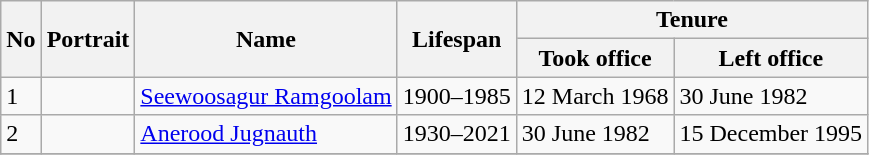<table class="wikitable">
<tr>
<th scope="col" rowspan="2">No</th>
<th scope="col" rowspan="2">Portrait</th>
<th scope="col" rowspan="2">Name</th>
<th scope="col" rowspan="2">Lifespan</th>
<th scope="col" colspan="2">Tenure</th>
</tr>
<tr>
<th scope="col">Took office</th>
<th scope="col">Left office</th>
</tr>
<tr>
<td>1</td>
<td></td>
<td><a href='#'>Seewoosagur Ramgoolam</a></td>
<td>1900–1985</td>
<td>12 March 1968</td>
<td>30 June 1982</td>
</tr>
<tr>
<td>2</td>
<td></td>
<td><a href='#'>Anerood Jugnauth</a></td>
<td>1930–2021</td>
<td>30 June 1982</td>
<td>15 December 1995</td>
</tr>
<tr>
</tr>
</table>
